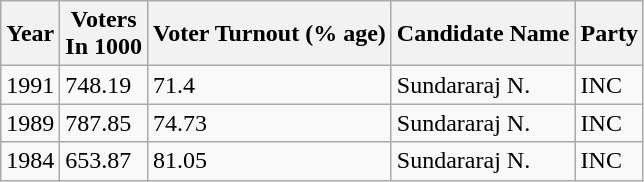<table class="wikitable">
<tr>
<th>Year</th>
<th>Voters<br>In
1000</th>
<th>Voter Turnout (% age)</th>
<th>Candidate Name</th>
<th>Party</th>
</tr>
<tr>
<td>1991</td>
<td>748.19</td>
<td>71.4</td>
<td>Sundararaj N.</td>
<td>INC</td>
</tr>
<tr>
<td>1989</td>
<td>787.85</td>
<td>74.73</td>
<td>Sundararaj N.</td>
<td>INC</td>
</tr>
<tr>
<td>1984</td>
<td>653.87</td>
<td>81.05</td>
<td>Sundararaj N.</td>
<td>INC</td>
</tr>
</table>
